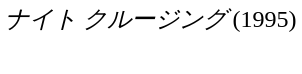<table class="collapsible collapsed" style="text-align:left; background-color:white;">
<tr>
<td><em>ナイト クルージング</em> (1995)</td>
</tr>
<tr>
<td><br></td>
</tr>
</table>
